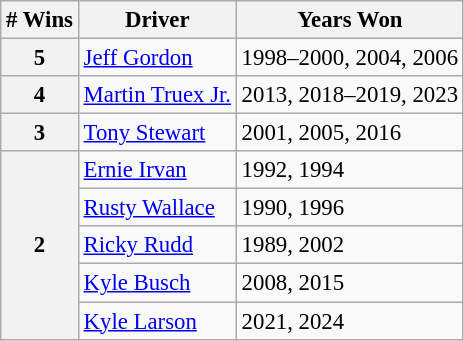<table class="wikitable" style="font-size: 95%;">
<tr>
<th># Wins</th>
<th>Driver</th>
<th>Years Won</th>
</tr>
<tr>
<th>5</th>
<td><a href='#'>Jeff Gordon</a></td>
<td>1998–2000, 2004, 2006</td>
</tr>
<tr>
<th>4</th>
<td><a href='#'>Martin Truex Jr.</a></td>
<td>2013, 2018–2019, 2023</td>
</tr>
<tr>
<th>3</th>
<td><a href='#'>Tony Stewart</a></td>
<td>2001, 2005, 2016</td>
</tr>
<tr>
<th rowspan="5">2</th>
<td><a href='#'>Ernie Irvan</a></td>
<td>1992, 1994</td>
</tr>
<tr>
<td><a href='#'>Rusty Wallace</a></td>
<td>1990, 1996</td>
</tr>
<tr>
<td><a href='#'>Ricky Rudd</a></td>
<td>1989, 2002</td>
</tr>
<tr>
<td><a href='#'>Kyle Busch</a></td>
<td>2008, 2015</td>
</tr>
<tr>
<td><a href='#'>Kyle Larson</a></td>
<td>2021, 2024</td>
</tr>
</table>
